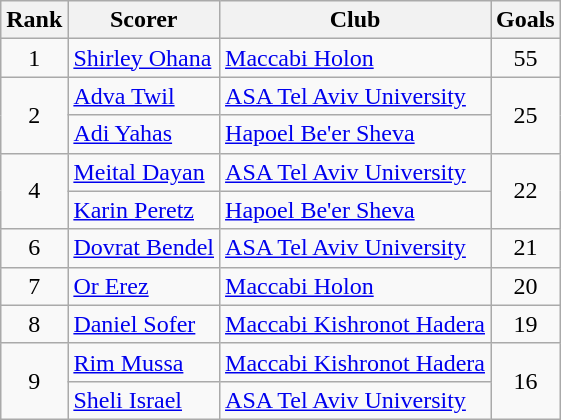<table class="wikitable" style="text-align:center">
<tr>
<th>Rank</th>
<th>Scorer</th>
<th>Club</th>
<th>Goals</th>
</tr>
<tr>
<td>1</td>
<td align="left"><a href='#'>Shirley Ohana</a></td>
<td align="left"><a href='#'>Maccabi Holon</a></td>
<td>55</td>
</tr>
<tr>
<td rowspan=2>2</td>
<td align="left"><a href='#'>Adva Twil</a></td>
<td align="left"><a href='#'>ASA Tel Aviv University</a></td>
<td rowspan=2>25</td>
</tr>
<tr>
<td align="left"><a href='#'>Adi Yahas</a></td>
<td align="left"><a href='#'>Hapoel Be'er Sheva</a></td>
</tr>
<tr>
<td rowspan=2>4</td>
<td align="left"><a href='#'>Meital Dayan</a></td>
<td align="left"><a href='#'>ASA Tel Aviv University</a></td>
<td rowspan=2>22</td>
</tr>
<tr>
<td align="left"><a href='#'>Karin Peretz</a></td>
<td align="left"><a href='#'>Hapoel Be'er Sheva</a></td>
</tr>
<tr>
<td>6</td>
<td align="left"><a href='#'>Dovrat Bendel</a></td>
<td align="left"><a href='#'>ASA Tel Aviv University</a></td>
<td>21</td>
</tr>
<tr>
<td>7</td>
<td align="left"><a href='#'>Or Erez</a></td>
<td align="left"><a href='#'>Maccabi Holon</a></td>
<td>20</td>
</tr>
<tr>
<td>8</td>
<td align="left"><a href='#'>Daniel Sofer</a></td>
<td align="left"><a href='#'>Maccabi Kishronot Hadera</a></td>
<td>19</td>
</tr>
<tr>
<td rowspan=2>9</td>
<td align="left"><a href='#'>Rim Mussa</a></td>
<td align="left"><a href='#'>Maccabi Kishronot Hadera</a></td>
<td rowspan=2>16</td>
</tr>
<tr>
<td align="left"><a href='#'>Sheli Israel</a></td>
<td align="left"><a href='#'>ASA Tel Aviv University</a></td>
</tr>
</table>
